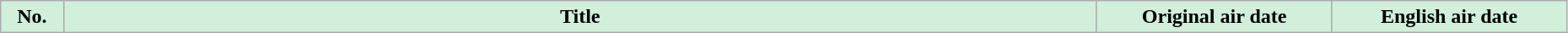<table class="wikitable" style="width: 98%;">
<tr>
<th style="background: #D1EFDB; width: 4%;">No.</th>
<th style="background: #D1EFDB;">Title</th>
<th style="background: #D1EFDB; width: 15%;">Original air date</th>
<th style="background: #D1EFDB; width: 15%;">English air date<br>
























</th>
</tr>
</table>
